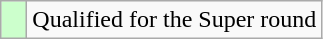<table class=wikitable>
<tr>
<td width=10px style="background-color:#ccffcc;"></td>
<td>Qualified for the Super round</td>
</tr>
</table>
